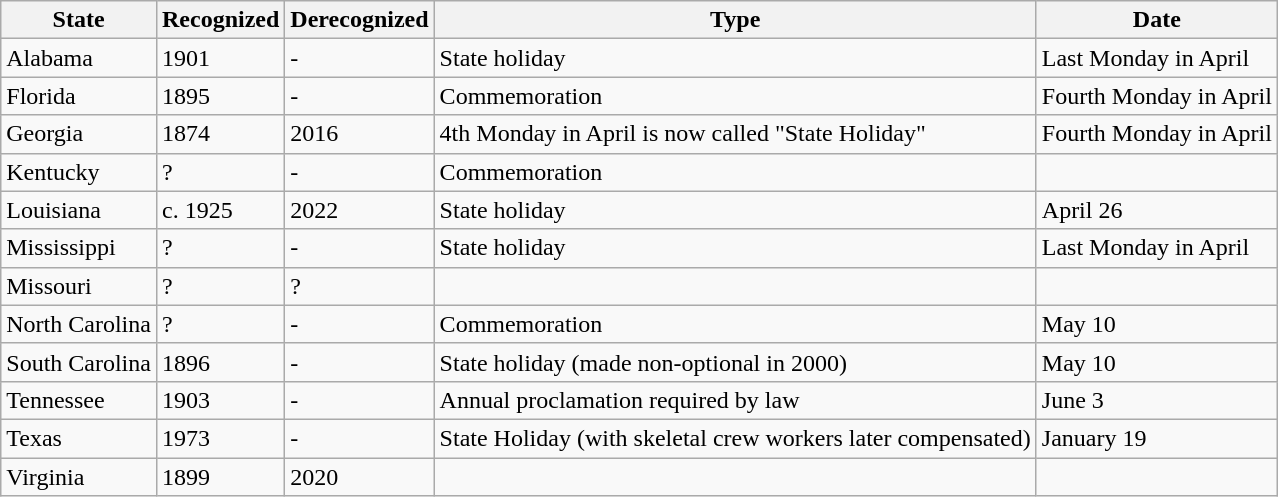<table class="wikitable sortable">
<tr>
<th>State</th>
<th>Recognized</th>
<th>Derecognized</th>
<th>Type</th>
<th>Date</th>
</tr>
<tr>
<td>Alabama</td>
<td>1901</td>
<td>-</td>
<td>State holiday</td>
<td>Last Monday in April</td>
</tr>
<tr>
<td>Florida</td>
<td>1895</td>
<td>-</td>
<td>Commemoration</td>
<td>Fourth Monday in April</td>
</tr>
<tr>
<td>Georgia</td>
<td>1874</td>
<td>2016</td>
<td>4th Monday in April is now called "State Holiday"</td>
<td>Fourth Monday in April</td>
</tr>
<tr>
<td>Kentucky</td>
<td>?</td>
<td>-</td>
<td>Commemoration</td>
</tr>
<tr>
<td>Louisiana</td>
<td>c. 1925</td>
<td>2022</td>
<td>State holiday</td>
<td>April 26</td>
</tr>
<tr>
<td>Mississippi</td>
<td>?</td>
<td>-</td>
<td>State holiday</td>
<td>Last Monday in April</td>
</tr>
<tr>
<td>Missouri</td>
<td>?</td>
<td>?</td>
<td></td>
</tr>
<tr>
<td>North Carolina</td>
<td>?</td>
<td>-</td>
<td>Commemoration</td>
<td>May 10</td>
</tr>
<tr>
<td>South Carolina</td>
<td>1896</td>
<td>-</td>
<td>State holiday (made non-optional in 2000)</td>
<td>May 10</td>
</tr>
<tr>
<td>Tennessee</td>
<td>1903</td>
<td>-</td>
<td>Annual proclamation required by law</td>
<td>June 3</td>
</tr>
<tr>
<td>Texas</td>
<td>1973</td>
<td>-</td>
<td>State Holiday (with skeletal crew workers later compensated)</td>
<td>January 19</td>
</tr>
<tr>
<td>Virginia</td>
<td>1899</td>
<td>2020</td>
<td></td>
</tr>
</table>
